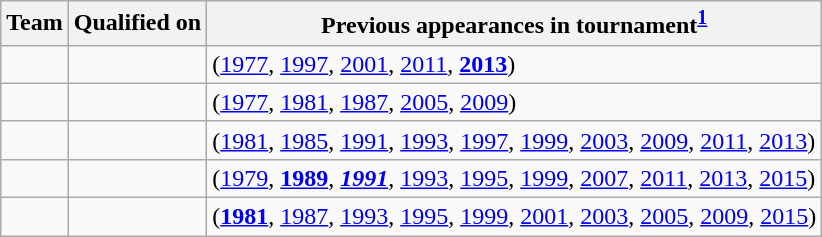<table class="wikitable sortable" style="text-align: left;">
<tr>
<th>Team</th>
<th>Qualified on</th>
<th>Previous appearances in tournament<sup><strong><a href='#'>1</a></strong></sup></th>
</tr>
<tr>
<td></td>
<td></td>
<td> (<a href='#'>1977</a>, <a href='#'>1997</a>, <a href='#'>2001</a>, <a href='#'>2011</a>, <strong><a href='#'>2013</a></strong>)</td>
</tr>
<tr>
<td></td>
<td></td>
<td> (<a href='#'>1977</a>, <a href='#'>1981</a>, <a href='#'>1987</a>, <a href='#'>2005</a>, <a href='#'>2009</a>)</td>
</tr>
<tr>
<td></td>
<td></td>
<td> (<a href='#'>1981</a>, <a href='#'>1985</a>, <a href='#'>1991</a>, <a href='#'>1993</a>, <a href='#'>1997</a>, <a href='#'>1999</a>, <a href='#'>2003</a>, <a href='#'>2009</a>, <a href='#'>2011</a>, <a href='#'>2013</a>)</td>
</tr>
<tr>
<td></td>
<td></td>
<td> (<a href='#'>1979</a>, <strong><a href='#'>1989</a></strong>, <strong><em><a href='#'>1991</a></em></strong>, <a href='#'>1993</a>, <a href='#'>1995</a>, <a href='#'>1999</a>, <a href='#'>2007</a>, <a href='#'>2011</a>, <a href='#'>2013</a>, <a href='#'>2015</a>)</td>
</tr>
<tr>
<td></td>
<td></td>
<td> (<strong><a href='#'>1981</a></strong>, <a href='#'>1987</a>, <a href='#'>1993</a>, <a href='#'>1995</a>, <a href='#'>1999</a>, <a href='#'>2001</a>, <a href='#'>2003</a>, <a href='#'>2005</a>, <a href='#'>2009</a>, <a href='#'>2015</a>)</td>
</tr>
</table>
